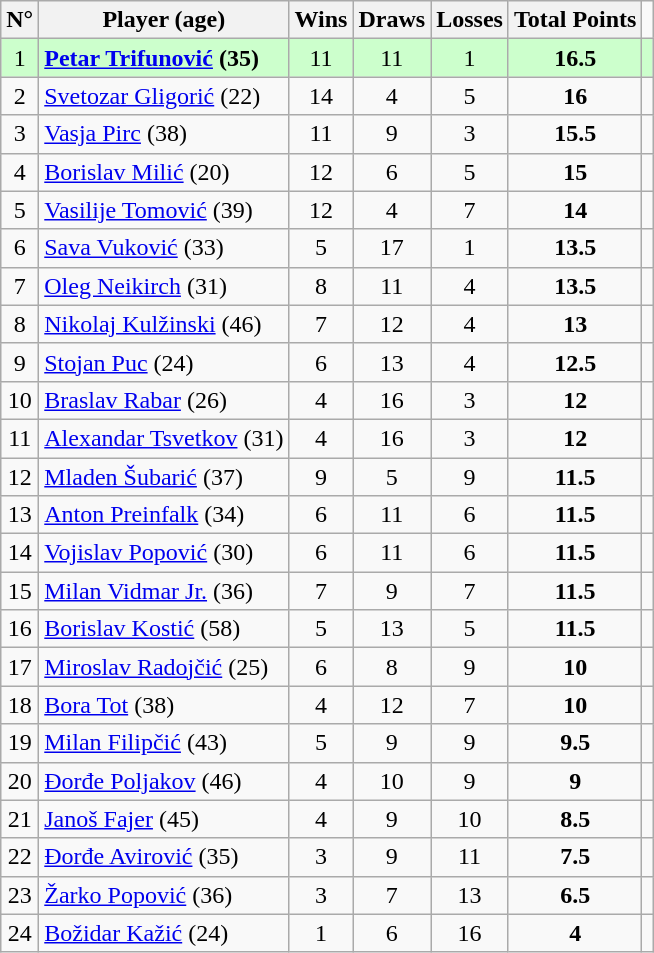<table class="wikitable" border="1">
<tr>
<th>N°</th>
<th>Player (age)</th>
<th>Wins</th>
<th>Draws</th>
<th>Losses</th>
<th>Total Points</th>
</tr>
<tr align=center style="background:#ccffcc;">
<td>1</td>
<td align=left> <strong><a href='#'>Petar Trifunović</a> (35)</strong></td>
<td>11</td>
<td>11</td>
<td>1</td>
<td><strong>16.5</strong></td>
<td align=center></td>
</tr>
<tr align=center>
<td>2</td>
<td align=left> <a href='#'>Svetozar Gligorić</a> (22)</td>
<td>14</td>
<td>4</td>
<td>5</td>
<td><strong>16</strong></td>
<td align=center></td>
</tr>
<tr align=center>
<td>3</td>
<td align=left> <a href='#'>Vasja Pirc</a> (38)</td>
<td>11</td>
<td>9</td>
<td>3</td>
<td><strong>15.5</strong></td>
<td align=center></td>
</tr>
<tr align=center>
<td>4</td>
<td align=left> <a href='#'>Borislav Milić</a> (20)</td>
<td>12</td>
<td>6</td>
<td>5</td>
<td><strong>15</strong></td>
<td align=center></td>
</tr>
<tr align=center>
<td>5</td>
<td align=left> <a href='#'>Vasilije Tomović</a> (39)</td>
<td>12</td>
<td>4</td>
<td>7</td>
<td><strong>14</strong></td>
<td align=center></td>
</tr>
<tr align=center>
<td>6</td>
<td align=left> <a href='#'>Sava Vuković</a> (33)</td>
<td>5</td>
<td>17</td>
<td>1</td>
<td><strong>13.5</strong></td>
<td align=center></td>
</tr>
<tr align=center>
<td>7</td>
<td align=left> <a href='#'>Oleg Neikirch</a> (31)</td>
<td>8</td>
<td>11</td>
<td>4</td>
<td><strong>13.5</strong></td>
<td align=center></td>
</tr>
<tr align=center>
<td>8</td>
<td align=left> <a href='#'>Nikolaj Kulžinski</a> (46)</td>
<td>7</td>
<td>12</td>
<td>4</td>
<td><strong>13</strong></td>
<td align=center></td>
</tr>
<tr align=center>
<td>9</td>
<td align=left> <a href='#'>Stojan Puc</a> (24)</td>
<td>6</td>
<td>13</td>
<td>4</td>
<td><strong>12.5</strong></td>
<td align=center></td>
</tr>
<tr align=center>
<td>10</td>
<td align=left> <a href='#'>Braslav Rabar</a> (26)</td>
<td>4</td>
<td>16</td>
<td>3</td>
<td><strong>12</strong></td>
<td align=center></td>
</tr>
<tr align=center>
<td>11</td>
<td align=left> <a href='#'>Alexandar Tsvetkov</a> (31)</td>
<td>4</td>
<td>16</td>
<td>3</td>
<td><strong>12</strong></td>
<td align=center></td>
</tr>
<tr align=center>
<td>12</td>
<td align=left> <a href='#'>Mladen Šubarić</a> (37)</td>
<td>9</td>
<td>5</td>
<td>9</td>
<td><strong>11.5</strong></td>
<td align=center></td>
</tr>
<tr align=center>
<td>13</td>
<td align=left> <a href='#'>Anton Preinfalk</a> (34)</td>
<td>6</td>
<td>11</td>
<td>6</td>
<td><strong>11.5</strong></td>
<td align=center></td>
</tr>
<tr align=center>
<td>14</td>
<td align=left> <a href='#'>Vojislav Popović</a> (30)</td>
<td>6</td>
<td>11</td>
<td>6</td>
<td><strong>11.5</strong></td>
<td align=center></td>
</tr>
<tr align=center>
<td>15</td>
<td align=left> <a href='#'>Milan Vidmar Jr.</a> (36)</td>
<td>7</td>
<td>9</td>
<td>7</td>
<td><strong>11.5</strong></td>
<td align=center></td>
</tr>
<tr align=center>
<td>16</td>
<td align=left> <a href='#'>Borislav Kostić</a> (58)</td>
<td>5</td>
<td>13</td>
<td>5</td>
<td><strong>11.5</strong></td>
<td align=center></td>
</tr>
<tr align=center>
<td>17</td>
<td align=left> <a href='#'>Miroslav Radojčić</a> (25)</td>
<td>6</td>
<td>8</td>
<td>9</td>
<td><strong>10</strong></td>
<td align=center></td>
</tr>
<tr align=center>
<td>18</td>
<td align=left> <a href='#'>Bora Tot</a> (38)</td>
<td>4</td>
<td>12</td>
<td>7</td>
<td><strong>10</strong></td>
<td align=center></td>
</tr>
<tr align=center>
<td>19</td>
<td align=left> <a href='#'>Milan Filipčić</a> (43)</td>
<td>5</td>
<td>9</td>
<td>9</td>
<td><strong>9.5</strong></td>
<td align=center></td>
</tr>
<tr align=center>
<td>20</td>
<td align=left> <a href='#'>Đorđe Poljakov</a> (46)</td>
<td>4</td>
<td>10</td>
<td>9</td>
<td><strong>9</strong></td>
<td align=center></td>
</tr>
<tr align=center>
<td>21</td>
<td align=left> <a href='#'>Janoš Fajer</a> (45)</td>
<td>4</td>
<td>9</td>
<td>10</td>
<td><strong>8.5</strong></td>
<td align=center></td>
</tr>
<tr align=center>
<td>22</td>
<td align=left> <a href='#'>Đorđe Avirović</a> (35)</td>
<td>3</td>
<td>9</td>
<td>11</td>
<td><strong>7.5</strong></td>
<td align=center></td>
</tr>
<tr align=center>
<td>23</td>
<td align=left> <a href='#'>Žarko Popović</a> (36)</td>
<td>3</td>
<td>7</td>
<td>13</td>
<td><strong>6.5</strong></td>
<td align=center></td>
</tr>
<tr align=center>
<td>24</td>
<td align=left> <a href='#'>Božidar Kažić</a> (24)</td>
<td>1</td>
<td>6</td>
<td>16</td>
<td><strong>4</strong></td>
<td align=center></td>
</tr>
</table>
